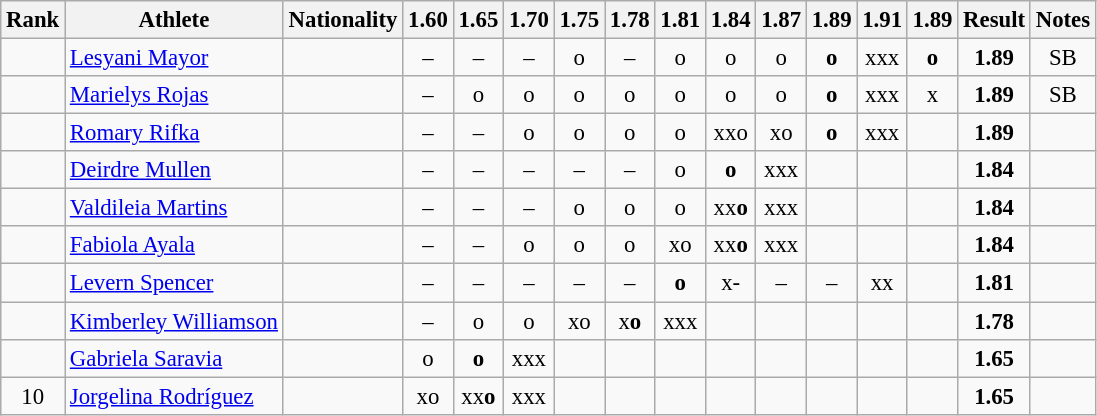<table class="wikitable sortable" style="text-align:center; font-size:95%">
<tr>
<th>Rank</th>
<th>Athlete</th>
<th>Nationality</th>
<th>1.60</th>
<th>1.65</th>
<th>1.70</th>
<th>1.75</th>
<th>1.78</th>
<th>1.81</th>
<th>1.84</th>
<th>1.87</th>
<th>1.89</th>
<th>1.91</th>
<th>1.89</th>
<th>Result</th>
<th>Notes</th>
</tr>
<tr>
<td></td>
<td align="left"><a href='#'>Lesyani Mayor</a></td>
<td align=left></td>
<td>–</td>
<td>–</td>
<td>–</td>
<td>o</td>
<td>–</td>
<td>o</td>
<td>o</td>
<td>o</td>
<td><strong>o</strong></td>
<td>xxx</td>
<td><strong>o</strong></td>
<td><strong>1.89</strong></td>
<td>SB</td>
</tr>
<tr>
<td></td>
<td align="left"><a href='#'>Marielys Rojas</a></td>
<td align=left></td>
<td>–</td>
<td>o</td>
<td>o</td>
<td>o</td>
<td>o</td>
<td>o</td>
<td>o</td>
<td>o</td>
<td><strong>o</strong></td>
<td>xxx</td>
<td>x</td>
<td><strong>1.89</strong></td>
<td>SB</td>
</tr>
<tr>
<td></td>
<td align="left"><a href='#'>Romary Rifka</a></td>
<td align=left></td>
<td>–</td>
<td>–</td>
<td>o</td>
<td>o</td>
<td>o</td>
<td>o</td>
<td>xxo</td>
<td>xo</td>
<td><strong>o</strong></td>
<td>xxx</td>
<td></td>
<td><strong>1.89</strong></td>
<td></td>
</tr>
<tr>
<td></td>
<td align="left"><a href='#'>Deirdre Mullen</a></td>
<td align=left></td>
<td>–</td>
<td>–</td>
<td>–</td>
<td>–</td>
<td>–</td>
<td>o</td>
<td><strong>o</strong></td>
<td>xxx</td>
<td></td>
<td></td>
<td></td>
<td><strong>1.84</strong></td>
<td></td>
</tr>
<tr>
<td></td>
<td align="left"><a href='#'>Valdileia Martins</a></td>
<td align=left></td>
<td>–</td>
<td>–</td>
<td>–</td>
<td>o</td>
<td>o</td>
<td>o</td>
<td>xx<strong>o</strong></td>
<td>xxx</td>
<td></td>
<td></td>
<td></td>
<td><strong>1.84</strong></td>
<td></td>
</tr>
<tr>
<td></td>
<td align="left"><a href='#'>Fabiola Ayala</a></td>
<td align=left></td>
<td>–</td>
<td>–</td>
<td>o</td>
<td>o</td>
<td>o</td>
<td>xo</td>
<td>xx<strong>o</strong></td>
<td>xxx</td>
<td></td>
<td></td>
<td></td>
<td><strong>1.84</strong></td>
<td></td>
</tr>
<tr>
<td></td>
<td align="left"><a href='#'>Levern Spencer</a></td>
<td align=left></td>
<td>–</td>
<td>–</td>
<td>–</td>
<td>–</td>
<td>–</td>
<td><strong>o</strong></td>
<td>x-</td>
<td>–</td>
<td>–</td>
<td>xx</td>
<td></td>
<td><strong>1.81</strong></td>
<td></td>
</tr>
<tr>
<td></td>
<td align="left"><a href='#'>Kimberley Williamson</a></td>
<td align=left></td>
<td>–</td>
<td>o</td>
<td>o</td>
<td>xo</td>
<td>x<strong>o</strong></td>
<td>xxx</td>
<td></td>
<td></td>
<td></td>
<td></td>
<td></td>
<td><strong>1.78</strong></td>
<td></td>
</tr>
<tr>
<td></td>
<td align="left"><a href='#'>Gabriela Saravia</a></td>
<td align=left></td>
<td>o</td>
<td><strong>o</strong></td>
<td>xxx</td>
<td></td>
<td></td>
<td></td>
<td></td>
<td></td>
<td></td>
<td></td>
<td></td>
<td><strong>1.65</strong></td>
<td></td>
</tr>
<tr>
<td>10</td>
<td align="left"><a href='#'>Jorgelina Rodríguez</a></td>
<td align=left></td>
<td>xo</td>
<td>xx<strong>o</strong></td>
<td>xxx</td>
<td></td>
<td></td>
<td></td>
<td></td>
<td></td>
<td></td>
<td></td>
<td></td>
<td><strong>1.65</strong></td>
<td></td>
</tr>
</table>
